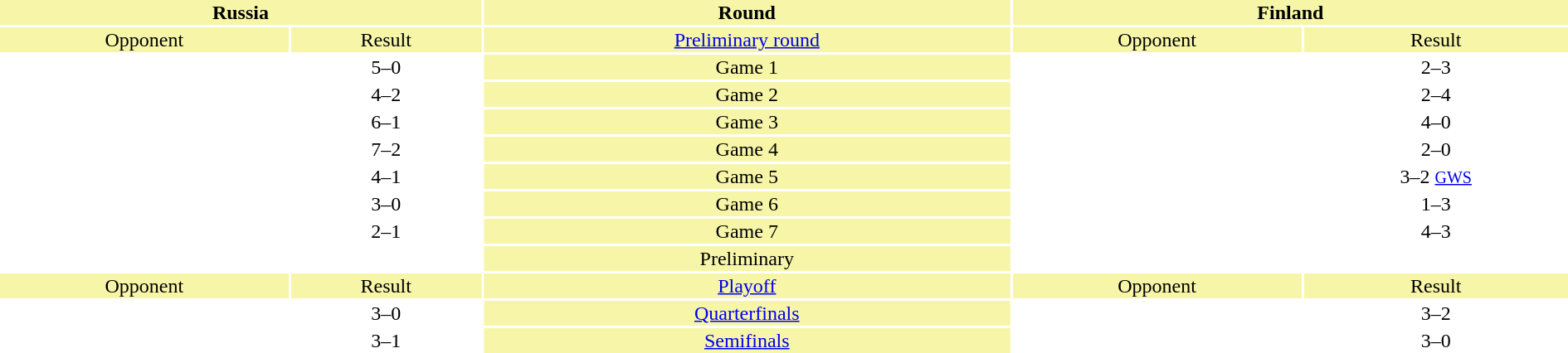<table width="100%" style="text-align:center">
<tr valign=top bgcolor=#F7F6A8>
<th colspan=2 style="width:1*">Russia</th>
<th>Round</th>
<th colspan=2 style="width:1*">Finland</th>
</tr>
<tr valign=top bgcolor=#F7F6A8>
<td>Opponent</td>
<td>Result</td>
<td bgcolor=#F7F6A8><a href='#'>Preliminary round</a></td>
<td>Opponent</td>
<td>Result</td>
</tr>
<tr>
<td align=left></td>
<td>5–0</td>
<td bgcolor=#F7F6A8>Game 1</td>
<td align=left></td>
<td>2–3</td>
</tr>
<tr>
<td align=left></td>
<td>4–2</td>
<td bgcolor=#F7F6A8>Game 2</td>
<td align=left></td>
<td>2–4</td>
</tr>
<tr>
<td align=left></td>
<td>6–1</td>
<td bgcolor=#F7F6A8>Game 3</td>
<td align=left></td>
<td>4–0</td>
</tr>
<tr>
<td align=left></td>
<td>7–2</td>
<td bgcolor=#F7F6A8>Game 4</td>
<td align=left></td>
<td>2–0</td>
</tr>
<tr>
<td align=left></td>
<td>4–1</td>
<td bgcolor=#F7F6A8>Game 5</td>
<td align=left></td>
<td>3–2 <small><a href='#'>GWS</a></small></td>
</tr>
<tr>
<td align=left></td>
<td>3–0</td>
<td bgcolor=#F7F6A8>Game 6</td>
<td align=left></td>
<td>1–3</td>
</tr>
<tr>
<td align=left></td>
<td>2–1</td>
<td bgcolor=#F7F6A8>Game 7</td>
<td align=left></td>
<td>4–3</td>
</tr>
<tr>
<td colspan="2" align=center><br></td>
<td bgcolor=#F7F6A8>Preliminary</td>
<td colspan=2 align=center><br></td>
</tr>
<tr valign=top bgcolor=#F7F6A8>
<td>Opponent</td>
<td>Result</td>
<td bgcolor=#F7F6A8><a href='#'>Playoff</a></td>
<td>Opponent</td>
<td>Result</td>
</tr>
<tr>
<td align=left></td>
<td>3–0</td>
<td bgcolor=#F7F6A8><a href='#'>Quarterfinals</a></td>
<td align=left></td>
<td>3–2</td>
</tr>
<tr>
<td align=left></td>
<td>3–1</td>
<td bgcolor=#F7F6A8><a href='#'>Semifinals</a></td>
<td align=left></td>
<td>3–0</td>
</tr>
</table>
